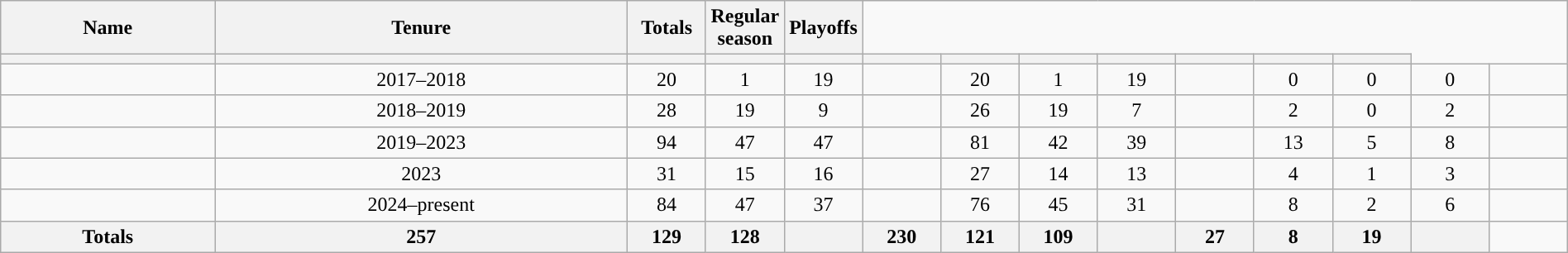<table class="wikitable sortable" style="clear:both; margin:1.5em auto; text-align:center;">
<tr>
<th>Name</th>
<th>Tenure</th>
<th>Totals</th>
<th>Regular season</th>
<th>Playoffs</th>
</tr>
<tr>
<th></th>
<th></th>
<th></th>
<th></th>
<th></th>
<th></th>
<th></th>
<th></th>
<th></th>
<th></th>
<th></th>
<th></th>
</tr>
<tr>
<td> </td>
<td>2017–2018</td>
<td style="width:5%;">20</td>
<td style="width:5%;">1</td>
<td style="width:5%;">19</td>
<td style="width:5%;"></td>
<td style="width:5%;">20</td>
<td style="width:5%;">1</td>
<td style="width:5%;">19</td>
<td style="width:5%;"></td>
<td style="width:5%;">0</td>
<td style="width:5%;">0</td>
<td style="width:5%;">0</td>
<td style="width:5%;"></td>
</tr>
<tr>
<td> </td>
<td>2018–2019</td>
<td style="width:5%;">28</td>
<td style="width:5%;">19</td>
<td style="width:5%;">9</td>
<td style="width:5%;"></td>
<td style="width:5%;">26</td>
<td style="width:5%;">19</td>
<td style="width:5%;">7</td>
<td style="width:5%;"></td>
<td style="width:5%;">2</td>
<td style="width:5%;">0</td>
<td style="width:5%;">2</td>
<td style="width:5%;"></td>
</tr>
<tr>
<td> </td>
<td>2019–2023</td>
<td style="width:5%;">94</td>
<td style="width:5%;">47</td>
<td style="width:5%;">47</td>
<td style="width:5%;"></td>
<td style="width:5%;">81</td>
<td style="width:5%;">42</td>
<td style="width:5%;">39</td>
<td style="width:5%;"></td>
<td style="width:5%;">13</td>
<td style="width:5%;">5</td>
<td style="width:5%;">8</td>
<td style="width:5%;"></td>
</tr>
<tr>
<td> </td>
<td>2023</td>
<td style="width:5%;">31</td>
<td style="width:5%;">15</td>
<td style="width:5%;">16</td>
<td style="width:5%;"></td>
<td style="width:5%;">27</td>
<td style="width:5%;">14</td>
<td style="width:5%;">13</td>
<td style="width:5%;"></td>
<td style="width:5%;">4</td>
<td style="width:5%;">1</td>
<td style="width:5%;">3</td>
<td style="width:5%;"></td>
</tr>
<tr>
<td> </td>
<td>2024–present</td>
<td style="width:5%;">84</td>
<td style="width:5%;">47</td>
<td style="width:5%;">37</td>
<td style="width:5%;"></td>
<td style="width:5%;">76</td>
<td style="width:5%;">45</td>
<td style="width:5%;">31</td>
<td style="width:5%;"></td>
<td style="width:5%;">8</td>
<td style="width:5%;">2</td>
<td style="width:5%;">6</td>
<td style="width:5%;"></td>
</tr>
<tr>
<th>Totals</th>
<th>257</th>
<th>129</th>
<th>128</th>
<th></th>
<th>230</th>
<th>121</th>
<th>109</th>
<th></th>
<th>27</th>
<th>8</th>
<th>19</th>
<th></th>
</tr>
</table>
